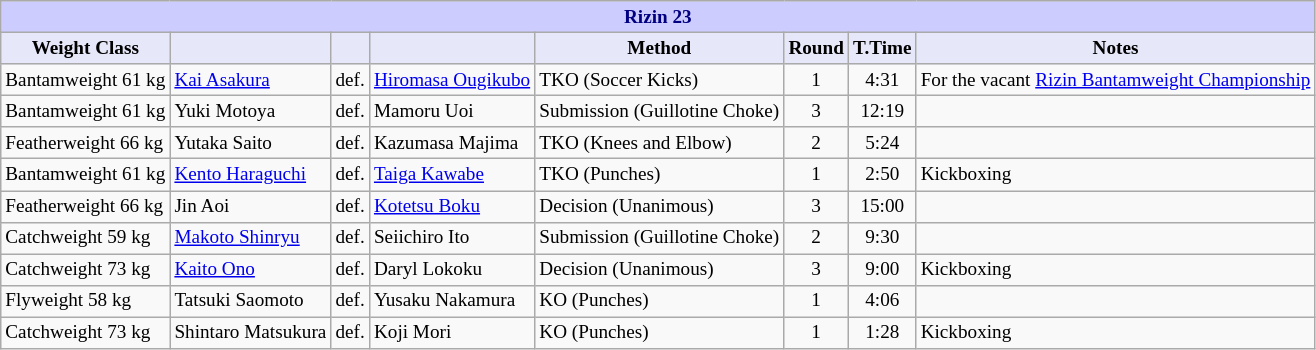<table class="wikitable" style="font-size: 80%;">
<tr>
<th colspan="8" style="background-color: #ccf; color: #000080; text-align: center;"><strong>Rizin 23</strong></th>
</tr>
<tr>
<th colspan="1" style="background-color: #E6E8FA; color: #000000; text-align: center;">Weight Class</th>
<th colspan="1" style="background-color: #E6E8FA; color: #000000; text-align: center;"></th>
<th colspan="1" style="background-color: #E6E8FA; color: #000000; text-align: center;"></th>
<th colspan="1" style="background-color: #E6E8FA; color: #000000; text-align: center;"></th>
<th colspan="1" style="background-color: #E6E8FA; color: #000000; text-align: center;">Method</th>
<th colspan="1" style="background-color: #E6E8FA; color: #000000; text-align: center;">Round</th>
<th colspan="1" style="background-color: #E6E8FA; color: #000000; text-align: center;">T.Time</th>
<th colspan="1" style="background-color: #E6E8FA; color: #000000; text-align: center;">Notes</th>
</tr>
<tr>
<td>Bantamweight 61 kg</td>
<td> <a href='#'>Kai Asakura</a></td>
<td align=center>def.</td>
<td> <a href='#'>Hiromasa Ougikubo</a></td>
<td>TKO (Soccer Kicks)</td>
<td align=center>1</td>
<td align=center>4:31</td>
<td>For the vacant <a href='#'>Rizin Bantamweight Championship</a></td>
</tr>
<tr>
<td>Bantamweight 61 kg</td>
<td> Yuki Motoya</td>
<td align=center>def.</td>
<td> Mamoru Uoi</td>
<td>Submission (Guillotine Choke)</td>
<td align=center>3</td>
<td align=center>12:19</td>
<td></td>
</tr>
<tr>
<td>Featherweight 66 kg</td>
<td> Yutaka Saito</td>
<td align=center>def.</td>
<td> Kazumasa Majima</td>
<td>TKO (Knees and Elbow)</td>
<td align=center>2</td>
<td align=center>5:24</td>
<td></td>
</tr>
<tr>
<td>Bantamweight 61 kg</td>
<td> <a href='#'>Kento Haraguchi</a></td>
<td align=center>def.</td>
<td> <a href='#'>Taiga Kawabe</a></td>
<td>TKO (Punches)</td>
<td align=center>1</td>
<td align=center>2:50</td>
<td>Kickboxing</td>
</tr>
<tr>
<td>Featherweight 66 kg</td>
<td> Jin Aoi</td>
<td align=center>def.</td>
<td> <a href='#'>Kotetsu Boku</a></td>
<td>Decision (Unanimous)</td>
<td align=center>3</td>
<td align=center>15:00</td>
<td></td>
</tr>
<tr>
<td>Catchweight 59 kg</td>
<td> <a href='#'>Makoto Shinryu</a></td>
<td align=center>def.</td>
<td> Seiichiro Ito</td>
<td>Submission (Guillotine Choke)</td>
<td align=center>2</td>
<td align=center>9:30</td>
<td></td>
</tr>
<tr>
<td>Catchweight 73 kg</td>
<td> <a href='#'>Kaito Ono</a></td>
<td align=center>def.</td>
<td> Daryl Lokoku</td>
<td>Decision (Unanimous)</td>
<td align=center>3</td>
<td align=center>9:00</td>
<td>Kickboxing</td>
</tr>
<tr>
<td>Flyweight 58 kg</td>
<td> Tatsuki Saomoto</td>
<td align=center>def.</td>
<td> Yusaku Nakamura</td>
<td>KO (Punches)</td>
<td align=center>1</td>
<td align=center>4:06</td>
<td></td>
</tr>
<tr>
<td>Catchweight 73 kg</td>
<td> Shintaro Matsukura</td>
<td align=center>def.</td>
<td> Koji Mori</td>
<td>KO (Punches)</td>
<td align=center>1</td>
<td align=center>1:28</td>
<td>Kickboxing</td>
</tr>
</table>
